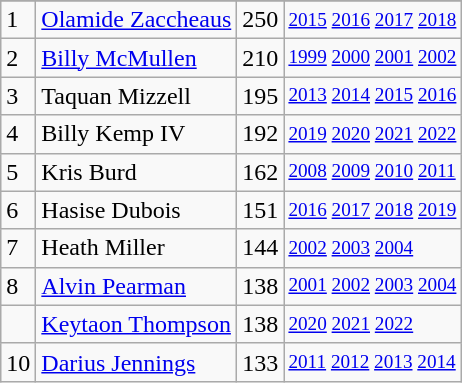<table class="wikitable">
<tr>
</tr>
<tr>
<td>1</td>
<td><a href='#'>Olamide Zaccheaus</a></td>
<td>250</td>
<td style="font-size:80%;"><a href='#'>2015</a> <a href='#'>2016</a> <a href='#'>2017</a> <a href='#'>2018</a></td>
</tr>
<tr>
<td>2</td>
<td><a href='#'>Billy McMullen</a></td>
<td>210</td>
<td style="font-size:80%;"><a href='#'>1999</a> <a href='#'>2000</a> <a href='#'>2001</a> <a href='#'>2002</a></td>
</tr>
<tr>
<td>3</td>
<td>Taquan Mizzell</td>
<td>195</td>
<td style="font-size:80%;"><a href='#'>2013</a> <a href='#'>2014</a> <a href='#'>2015</a> <a href='#'>2016</a></td>
</tr>
<tr>
<td>4</td>
<td>Billy Kemp IV</td>
<td>192</td>
<td style="font-size:80%;"><a href='#'>2019</a> <a href='#'>2020</a> <a href='#'>2021</a> <a href='#'>2022</a></td>
</tr>
<tr>
<td>5</td>
<td>Kris Burd</td>
<td>162</td>
<td style="font-size:80%;"><a href='#'>2008</a> <a href='#'>2009</a> <a href='#'>2010</a> <a href='#'>2011</a></td>
</tr>
<tr>
<td>6</td>
<td>Hasise Dubois</td>
<td>151</td>
<td style="font-size:80%;"><a href='#'>2016</a> <a href='#'>2017</a> <a href='#'>2018</a> <a href='#'>2019</a></td>
</tr>
<tr>
<td>7</td>
<td>Heath Miller</td>
<td>144</td>
<td style="font-size:80%;"><a href='#'>2002</a> <a href='#'>2003</a> <a href='#'>2004</a></td>
</tr>
<tr>
<td>8</td>
<td><a href='#'>Alvin Pearman</a></td>
<td>138</td>
<td style="font-size:80%;"><a href='#'>2001</a> <a href='#'>2002</a> <a href='#'>2003</a> <a href='#'>2004</a></td>
</tr>
<tr>
<td></td>
<td><a href='#'>Keytaon Thompson</a></td>
<td>138</td>
<td style="font-size:80%;"><a href='#'>2020</a> <a href='#'>2021</a> <a href='#'>2022</a></td>
</tr>
<tr>
<td>10</td>
<td><a href='#'>Darius Jennings</a></td>
<td>133</td>
<td style="font-size:80%;"><a href='#'>2011</a> <a href='#'>2012</a> <a href='#'>2013</a> <a href='#'>2014</a></td>
</tr>
</table>
